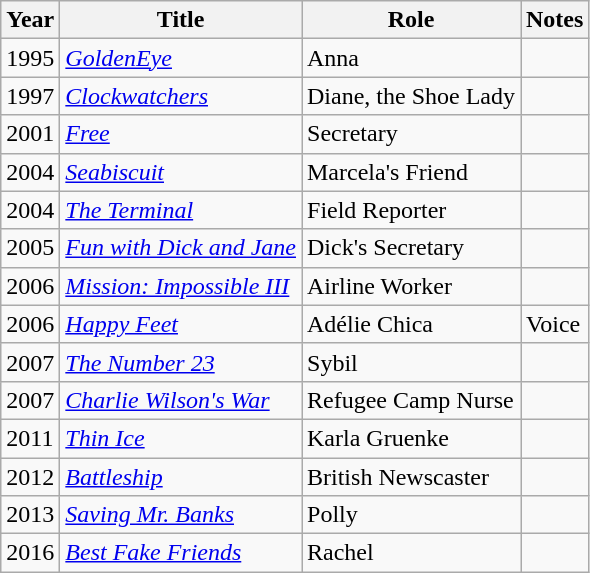<table class="wikitable sortable">
<tr>
<th>Year</th>
<th>Title</th>
<th>Role</th>
<th>Notes</th>
</tr>
<tr>
<td>1995</td>
<td><em><a href='#'>GoldenEye</a></em></td>
<td>Anna</td>
<td></td>
</tr>
<tr>
<td>1997</td>
<td><em><a href='#'>Clockwatchers</a></em></td>
<td>Diane, the Shoe Lady</td>
<td></td>
</tr>
<tr>
<td>2001</td>
<td><em><a href='#'>Free</a></em></td>
<td>Secretary</td>
<td></td>
</tr>
<tr>
<td>2004</td>
<td><em><a href='#'>Seabiscuit</a></em></td>
<td>Marcela's Friend</td>
<td></td>
</tr>
<tr>
<td>2004</td>
<td><em><a href='#'>The Terminal</a></em></td>
<td>Field Reporter</td>
<td></td>
</tr>
<tr>
<td>2005</td>
<td><em><a href='#'>Fun with Dick and Jane</a></em></td>
<td>Dick's Secretary</td>
<td></td>
</tr>
<tr>
<td>2006</td>
<td><em><a href='#'>Mission: Impossible III</a></em></td>
<td>Airline Worker</td>
<td></td>
</tr>
<tr>
<td>2006</td>
<td><em><a href='#'>Happy Feet</a></em></td>
<td>Adélie Chica</td>
<td>Voice</td>
</tr>
<tr>
<td>2007</td>
<td><em><a href='#'>The Number 23</a></em></td>
<td>Sybil</td>
<td></td>
</tr>
<tr>
<td>2007</td>
<td><em><a href='#'>Charlie Wilson's War</a></em></td>
<td>Refugee Camp Nurse</td>
<td></td>
</tr>
<tr>
<td>2011</td>
<td><em><a href='#'>Thin Ice</a></em></td>
<td>Karla Gruenke</td>
<td></td>
</tr>
<tr>
<td>2012</td>
<td><em><a href='#'>Battleship</a></em></td>
<td>British Newscaster</td>
<td></td>
</tr>
<tr>
<td>2013</td>
<td><em><a href='#'>Saving Mr. Banks</a></em></td>
<td>Polly</td>
<td></td>
</tr>
<tr>
<td>2016</td>
<td><em><a href='#'>Best Fake Friends</a></em></td>
<td>Rachel</td>
<td></td>
</tr>
</table>
